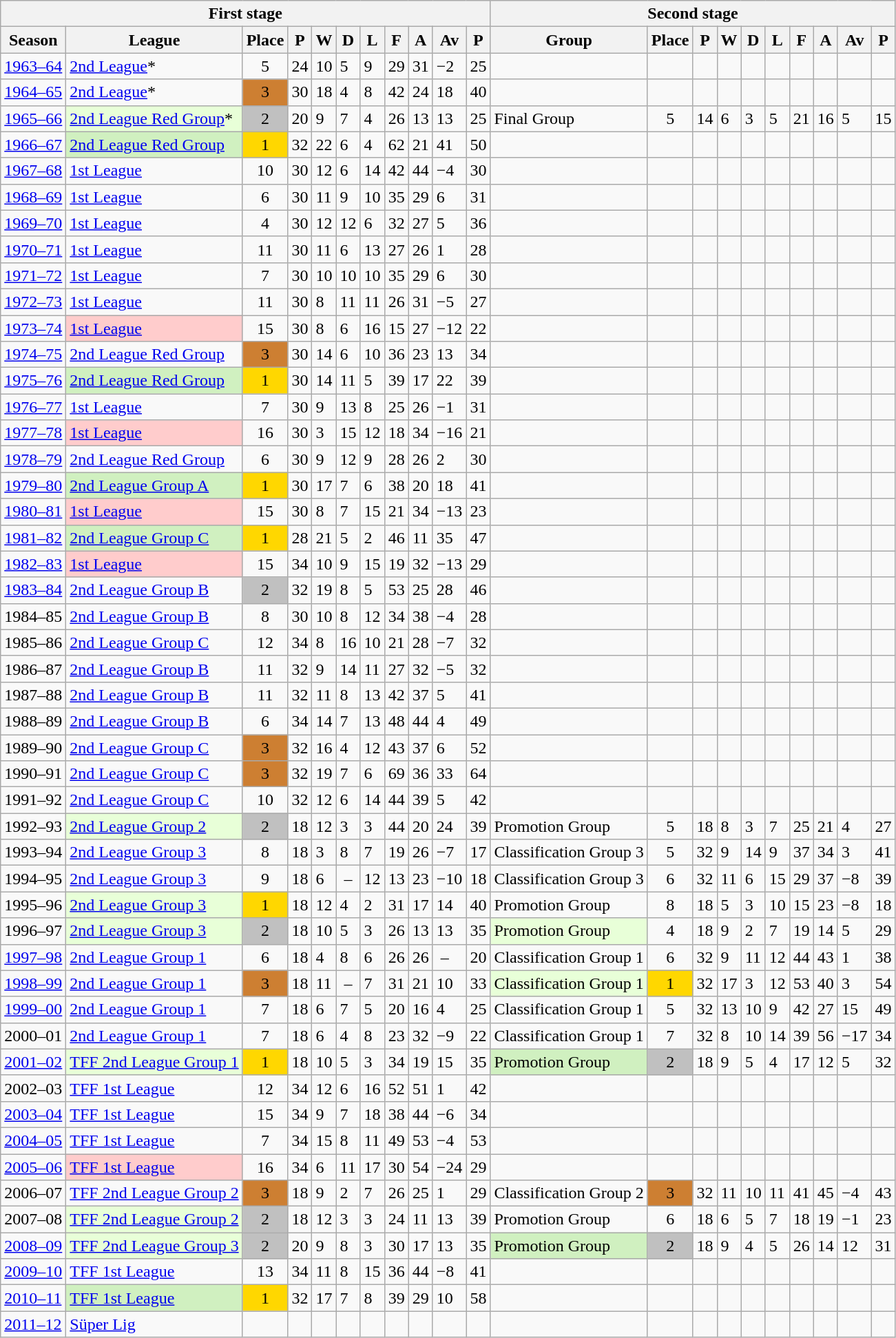<table class="wikitable sortable">
<tr>
<th colspan=11>First stage</th>
<th colspan=10>Second stage</th>
</tr>
<tr>
<th>Season</th>
<th>League</th>
<th>Place</th>
<th>P</th>
<th>W</th>
<th>D</th>
<th>L</th>
<th>F</th>
<th>A</th>
<th>Av</th>
<th>P</th>
<th>Group</th>
<th>Place</th>
<th>P</th>
<th>W</th>
<th>D</th>
<th>L</th>
<th>F</th>
<th>A</th>
<th>Av</th>
<th>P</th>
</tr>
<tr>
<td><a href='#'>1963–64</a></td>
<td><a href='#'>2nd League</a>*</td>
<td style="text-align:center">5</td>
<td>24</td>
<td>10</td>
<td>5</td>
<td>9</td>
<td>29</td>
<td>31</td>
<td>−2</td>
<td>25</td>
<td></td>
<td></td>
<td></td>
<td></td>
<td></td>
<td></td>
<td></td>
<td></td>
<td></td>
<td></td>
</tr>
<tr>
<td><a href='#'>1964–65</a></td>
<td><a href='#'>2nd League</a>*</td>
<td style="background:#CD7F32; text-align:center">3</td>
<td>30</td>
<td>18</td>
<td>4</td>
<td>8</td>
<td>42</td>
<td>24</td>
<td>18</td>
<td>40</td>
<td></td>
<td></td>
<td></td>
<td></td>
<td></td>
<td></td>
<td></td>
<td></td>
<td></td>
<td></td>
</tr>
<tr>
<td><a href='#'>1965–66</a></td>
<td style="background:#E8FFD8"><a href='#'>2nd League Red Group</a>*</td>
<td style="background:#C0C0C0; text-align:center">2</td>
<td>20</td>
<td>9</td>
<td>7</td>
<td>4</td>
<td>26</td>
<td>13</td>
<td>13</td>
<td>25</td>
<td>Final Group</td>
<td style="text-align:center">5</td>
<td>14</td>
<td>6</td>
<td>3</td>
<td>5</td>
<td>21</td>
<td>16</td>
<td>5</td>
<td>15</td>
</tr>
<tr>
<td><a href='#'>1966–67</a></td>
<td style="background:#D0F0C0"><a href='#'>2nd League Red Group</a></td>
<td style="background:#FFD700; text-align:center">1</td>
<td>32</td>
<td>22</td>
<td>6</td>
<td>4</td>
<td>62</td>
<td>21</td>
<td>41</td>
<td>50</td>
<td></td>
<td></td>
<td></td>
<td></td>
<td></td>
<td></td>
<td></td>
<td></td>
<td></td>
<td></td>
</tr>
<tr>
<td><a href='#'>1967–68</a></td>
<td><a href='#'>1st League</a></td>
<td style="text-align:center">10</td>
<td>30</td>
<td>12</td>
<td>6</td>
<td>14</td>
<td>42</td>
<td>44</td>
<td>−4</td>
<td>30</td>
<td></td>
<td></td>
<td></td>
<td></td>
<td></td>
<td></td>
<td></td>
<td></td>
<td></td>
<td></td>
</tr>
<tr>
<td><a href='#'>1968–69</a></td>
<td><a href='#'>1st League</a></td>
<td style="text-align:center">6</td>
<td>30</td>
<td>11</td>
<td>9</td>
<td>10</td>
<td>35</td>
<td>29</td>
<td>6</td>
<td>31</td>
<td></td>
<td></td>
<td></td>
<td></td>
<td></td>
<td></td>
<td></td>
<td></td>
<td></td>
<td></td>
</tr>
<tr>
<td><a href='#'>1969–70</a></td>
<td><a href='#'>1st League</a></td>
<td style="text-align:center">4</td>
<td>30</td>
<td>12</td>
<td>12</td>
<td>6</td>
<td>32</td>
<td>27</td>
<td>5</td>
<td>36</td>
<td></td>
<td></td>
<td></td>
<td></td>
<td></td>
<td></td>
<td></td>
<td></td>
<td></td>
<td></td>
</tr>
<tr>
<td><a href='#'>1970–71</a></td>
<td><a href='#'>1st League</a></td>
<td style="text-align:center">11</td>
<td>30</td>
<td>11</td>
<td>6</td>
<td>13</td>
<td>27</td>
<td>26</td>
<td>1</td>
<td>28</td>
<td></td>
<td></td>
<td></td>
<td></td>
<td></td>
<td></td>
<td></td>
<td></td>
<td></td>
<td></td>
</tr>
<tr>
<td><a href='#'>1971–72</a></td>
<td><a href='#'>1st League</a></td>
<td style="text-align:center">7</td>
<td>30</td>
<td>10</td>
<td>10</td>
<td>10</td>
<td>35</td>
<td>29</td>
<td>6</td>
<td>30</td>
<td></td>
<td></td>
<td></td>
<td></td>
<td></td>
<td></td>
<td></td>
<td></td>
<td></td>
<td></td>
</tr>
<tr>
<td><a href='#'>1972–73</a></td>
<td><a href='#'>1st League</a></td>
<td style="text-align:center">11</td>
<td>30</td>
<td>8</td>
<td>11</td>
<td>11</td>
<td>26</td>
<td>31</td>
<td>−5</td>
<td>27</td>
<td></td>
<td></td>
<td></td>
<td></td>
<td></td>
<td></td>
<td></td>
<td></td>
<td></td>
<td></td>
</tr>
<tr>
<td><a href='#'>1973–74</a></td>
<td style="background:#FFCCCC"><a href='#'>1st League</a></td>
<td style="text-align:center">15</td>
<td>30</td>
<td>8</td>
<td>6</td>
<td>16</td>
<td>15</td>
<td>27</td>
<td>−12</td>
<td>22</td>
<td></td>
<td></td>
<td></td>
<td></td>
<td></td>
<td></td>
<td></td>
<td></td>
<td></td>
<td></td>
</tr>
<tr>
<td><a href='#'>1974–75</a></td>
<td><a href='#'>2nd League Red Group</a></td>
<td style="background:#CD7F32; text-align:center">3</td>
<td>30</td>
<td>14</td>
<td>6</td>
<td>10</td>
<td>36</td>
<td>23</td>
<td>13</td>
<td>34</td>
<td></td>
<td></td>
<td></td>
<td></td>
<td></td>
<td></td>
<td></td>
<td></td>
<td></td>
<td></td>
</tr>
<tr>
<td><a href='#'>1975–76</a></td>
<td style="background:#D0F0C0"><a href='#'>2nd League Red Group</a></td>
<td style="background:#FFD700; text-align:center">1</td>
<td>30</td>
<td>14</td>
<td>11</td>
<td>5</td>
<td>39</td>
<td>17</td>
<td>22</td>
<td>39</td>
<td></td>
<td></td>
<td></td>
<td></td>
<td></td>
<td></td>
<td></td>
<td></td>
<td></td>
<td></td>
</tr>
<tr>
<td><a href='#'>1976–77</a></td>
<td><a href='#'>1st League</a></td>
<td style="text-align:center">7</td>
<td>30</td>
<td>9</td>
<td>13</td>
<td>8</td>
<td>25</td>
<td>26</td>
<td>−1</td>
<td>31</td>
<td></td>
<td></td>
<td></td>
<td></td>
<td></td>
<td></td>
<td></td>
<td></td>
<td></td>
<td></td>
</tr>
<tr>
<td><a href='#'>1977–78</a></td>
<td style="background:#FFCCCC"><a href='#'>1st League</a></td>
<td style="text-align:center">16</td>
<td>30</td>
<td>3</td>
<td>15</td>
<td>12</td>
<td>18</td>
<td>34</td>
<td>−16</td>
<td>21</td>
<td></td>
<td></td>
<td></td>
<td></td>
<td></td>
<td></td>
<td></td>
<td></td>
<td></td>
<td></td>
</tr>
<tr>
<td><a href='#'>1978–79</a></td>
<td><a href='#'>2nd League Red Group</a></td>
<td style="text-align:center">6</td>
<td>30</td>
<td>9</td>
<td>12</td>
<td>9</td>
<td>28</td>
<td>26</td>
<td>2</td>
<td>30</td>
<td></td>
<td></td>
<td></td>
<td></td>
<td></td>
<td></td>
<td></td>
<td></td>
<td></td>
<td></td>
</tr>
<tr>
<td><a href='#'>1979–80</a></td>
<td style="background:#D0F0C0"><a href='#'>2nd League Group A</a></td>
<td style="background:#FFD700; text-align:center">1</td>
<td>30</td>
<td>17</td>
<td>7</td>
<td>6</td>
<td>38</td>
<td>20</td>
<td>18</td>
<td>41</td>
<td></td>
<td></td>
<td></td>
<td></td>
<td></td>
<td></td>
<td></td>
<td></td>
<td></td>
<td></td>
</tr>
<tr>
<td><a href='#'>1980–81</a></td>
<td style="background:#FFCCCC"><a href='#'>1st League</a></td>
<td style="text-align:center">15</td>
<td>30</td>
<td>8</td>
<td>7</td>
<td>15</td>
<td>21</td>
<td>34</td>
<td>−13</td>
<td>23</td>
<td></td>
<td></td>
<td></td>
<td></td>
<td></td>
<td></td>
<td></td>
<td></td>
<td></td>
<td></td>
</tr>
<tr>
<td><a href='#'>1981–82</a></td>
<td style="background:#D0F0C0"><a href='#'>2nd League Group C</a></td>
<td style="background:#FFD700; text-align:center">1</td>
<td>28</td>
<td>21</td>
<td>5</td>
<td>2</td>
<td>46</td>
<td>11</td>
<td>35</td>
<td>47</td>
<td></td>
<td></td>
<td></td>
<td></td>
<td></td>
<td></td>
<td></td>
<td></td>
<td></td>
<td></td>
</tr>
<tr>
<td><a href='#'>1982–83</a></td>
<td style="background:#FFCCCC"><a href='#'>1st League</a></td>
<td style="text-align:center">15</td>
<td>34</td>
<td>10</td>
<td>9</td>
<td>15</td>
<td>19</td>
<td>32</td>
<td>−13</td>
<td>29</td>
<td></td>
<td></td>
<td></td>
<td></td>
<td></td>
<td></td>
<td></td>
<td></td>
<td></td>
<td></td>
</tr>
<tr>
<td><a href='#'>1983–84</a></td>
<td><a href='#'>2nd League Group B</a></td>
<td style="background:#C0C0C0; text-align:center">2</td>
<td>32</td>
<td>19</td>
<td>8</td>
<td>5</td>
<td>53</td>
<td>25</td>
<td>28</td>
<td>46</td>
<td></td>
<td></td>
<td></td>
<td></td>
<td></td>
<td></td>
<td></td>
<td></td>
<td></td>
<td></td>
</tr>
<tr>
<td>1984–85</td>
<td><a href='#'>2nd League Group B</a></td>
<td style="text-align:center">8</td>
<td>30</td>
<td>10</td>
<td>8</td>
<td>12</td>
<td>34</td>
<td>38</td>
<td>−4</td>
<td>28</td>
<td></td>
<td></td>
<td></td>
<td></td>
<td></td>
<td></td>
<td></td>
<td></td>
<td></td>
<td></td>
</tr>
<tr>
<td>1985–86</td>
<td><a href='#'>2nd League Group C</a></td>
<td style="text-align:center">12</td>
<td>34</td>
<td>8</td>
<td>16</td>
<td>10</td>
<td>21</td>
<td>28</td>
<td>−7</td>
<td>32</td>
<td></td>
<td></td>
<td></td>
<td></td>
<td></td>
<td></td>
<td></td>
<td></td>
<td></td>
<td></td>
</tr>
<tr>
<td>1986–87</td>
<td><a href='#'>2nd League Group B</a></td>
<td style="text-align:center">11</td>
<td>32</td>
<td>9</td>
<td>14</td>
<td>11</td>
<td>27</td>
<td>32</td>
<td>−5</td>
<td>32</td>
<td></td>
<td></td>
<td></td>
<td></td>
<td></td>
<td></td>
<td></td>
<td></td>
<td></td>
<td></td>
</tr>
<tr>
<td>1987–88</td>
<td><a href='#'>2nd League Group B</a></td>
<td style="text-align:center">11</td>
<td>32</td>
<td>11</td>
<td>8</td>
<td>13</td>
<td>42</td>
<td>37</td>
<td>5</td>
<td>41</td>
<td></td>
<td></td>
<td></td>
<td></td>
<td></td>
<td></td>
<td></td>
<td></td>
<td></td>
<td></td>
</tr>
<tr>
<td>1988–89</td>
<td><a href='#'>2nd League Group B</a></td>
<td style="text-align:center">6</td>
<td>34</td>
<td>14</td>
<td>7</td>
<td>13</td>
<td>48</td>
<td>44</td>
<td>4</td>
<td>49</td>
<td></td>
<td></td>
<td></td>
<td></td>
<td></td>
<td></td>
<td></td>
<td></td>
<td></td>
<td></td>
</tr>
<tr>
<td>1989–90</td>
<td><a href='#'>2nd League Group C</a></td>
<td style="background:#CD7F32; text-align:center">3</td>
<td>32</td>
<td>16</td>
<td>4</td>
<td>12</td>
<td>43</td>
<td>37</td>
<td>6</td>
<td>52</td>
<td></td>
<td></td>
<td></td>
<td></td>
<td></td>
<td></td>
<td></td>
<td></td>
<td></td>
<td></td>
</tr>
<tr>
<td>1990–91</td>
<td><a href='#'>2nd League Group C</a></td>
<td style="background:#CD7F32; text-align:center">3</td>
<td>32</td>
<td>19</td>
<td>7</td>
<td>6</td>
<td>69</td>
<td>36</td>
<td>33</td>
<td>64</td>
<td></td>
<td></td>
<td></td>
<td></td>
<td></td>
<td></td>
<td></td>
<td></td>
<td></td>
<td></td>
</tr>
<tr>
<td>1991–92</td>
<td><a href='#'>2nd League Group C</a></td>
<td style="text-align:center">10</td>
<td>32</td>
<td>12</td>
<td>6</td>
<td>14</td>
<td>44</td>
<td>39</td>
<td>5</td>
<td>42</td>
<td></td>
<td></td>
<td></td>
<td></td>
<td></td>
<td></td>
<td></td>
<td></td>
<td></td>
<td></td>
</tr>
<tr>
<td>1992–93</td>
<td style="background:#E8FFD8"><a href='#'>2nd League Group 2</a></td>
<td style="background:#C0C0C0; text-align:center">2</td>
<td>18</td>
<td>12</td>
<td>3</td>
<td>3</td>
<td>44</td>
<td>20</td>
<td>24</td>
<td>39</td>
<td>Promotion Group</td>
<td style="text-align:center">5</td>
<td>18</td>
<td>8</td>
<td>3</td>
<td>7</td>
<td>25</td>
<td>21</td>
<td>4</td>
<td>27</td>
</tr>
<tr>
<td>1993–94</td>
<td><a href='#'>2nd League Group 3</a></td>
<td style="text-align:center">8</td>
<td>18</td>
<td>3</td>
<td>8</td>
<td>7</td>
<td>19</td>
<td>26</td>
<td>−7</td>
<td>17</td>
<td>Classification Group 3</td>
<td style="text-align:center">5</td>
<td>32</td>
<td>9</td>
<td>14</td>
<td>9</td>
<td>37</td>
<td>34</td>
<td>3</td>
<td>41</td>
</tr>
<tr>
<td>1994–95</td>
<td><a href='#'>2nd League Group 3</a></td>
<td style="text-align:center">9</td>
<td>18</td>
<td>6</td>
<td> –</td>
<td>12</td>
<td>13</td>
<td>23</td>
<td>−10</td>
<td>18</td>
<td>Classification Group 3</td>
<td style="text-align:center">6</td>
<td>32</td>
<td>11</td>
<td>6</td>
<td>15</td>
<td>29</td>
<td>37</td>
<td>−8</td>
<td>39</td>
</tr>
<tr>
<td>1995–96</td>
<td style="background:#E8FFD8"><a href='#'>2nd League Group 3</a></td>
<td style="background:#FFD700; text-align:center">1</td>
<td>18</td>
<td>12</td>
<td>4</td>
<td>2</td>
<td>31</td>
<td>17</td>
<td>14</td>
<td>40</td>
<td>Promotion Group</td>
<td style="text-align:center">8</td>
<td>18</td>
<td>5</td>
<td>3</td>
<td>10</td>
<td>15</td>
<td>23</td>
<td>−8</td>
<td>18</td>
</tr>
<tr>
<td>1996–97</td>
<td style="background:#E8FFD8"><a href='#'>2nd League Group 3</a></td>
<td style="background:#C0C0C0; text-align:center">2</td>
<td>18</td>
<td>10</td>
<td>5</td>
<td>3</td>
<td>26</td>
<td>13</td>
<td>13</td>
<td>35</td>
<td style="background:#E8FFD8">Promotion Group</td>
<td style="text-align:center">4</td>
<td>18</td>
<td>9</td>
<td>2</td>
<td>7</td>
<td>19</td>
<td>14</td>
<td>5</td>
<td>29</td>
</tr>
<tr>
<td><a href='#'>1997–98</a></td>
<td><a href='#'>2nd League Group 1</a></td>
<td style="text-align:center">6</td>
<td>18</td>
<td>4</td>
<td>8</td>
<td>6</td>
<td>26</td>
<td>26</td>
<td> –</td>
<td>20</td>
<td>Classification Group 1</td>
<td style="text-align:center">6</td>
<td>32</td>
<td>9</td>
<td>11</td>
<td>12</td>
<td>44</td>
<td>43</td>
<td>1</td>
<td>38</td>
</tr>
<tr>
<td><a href='#'>1998–99</a></td>
<td><a href='#'>2nd League Group 1</a></td>
<td style="background:#CD7F32; text-align:center">3</td>
<td>18</td>
<td>11</td>
<td> –</td>
<td>7</td>
<td>31</td>
<td>21</td>
<td>10</td>
<td>33</td>
<td style="background:#E8FFD8">Classification Group 1</td>
<td style="background:#FFD700; text-align:center">1</td>
<td>32</td>
<td>17</td>
<td>3</td>
<td>12</td>
<td>53</td>
<td>40</td>
<td>3</td>
<td>54</td>
</tr>
<tr>
<td><a href='#'>1999–00</a></td>
<td><a href='#'>2nd League Group 1</a></td>
<td style="text-align:center">7</td>
<td>18</td>
<td>6</td>
<td>7</td>
<td>5</td>
<td>20</td>
<td>16</td>
<td>4</td>
<td>25</td>
<td>Classification Group 1</td>
<td style="text-align:center">5</td>
<td>32</td>
<td>13</td>
<td>10</td>
<td>9</td>
<td>42</td>
<td>27</td>
<td>15</td>
<td>49</td>
</tr>
<tr>
<td>2000–01</td>
<td><a href='#'>2nd League Group 1</a></td>
<td style="text-align:center">7</td>
<td>18</td>
<td>6</td>
<td>4</td>
<td>8</td>
<td>23</td>
<td>32</td>
<td>−9</td>
<td>22</td>
<td>Classification Group 1</td>
<td style="text-align:center">7</td>
<td>32</td>
<td>8</td>
<td>10</td>
<td>14</td>
<td>39</td>
<td>56</td>
<td>−17</td>
<td>34</td>
</tr>
<tr>
<td><a href='#'>2001–02</a></td>
<td style="background:#E8FFD8"><a href='#'>TFF 2nd League Group 1</a></td>
<td style="background:#FFD700; text-align:center">1</td>
<td>18</td>
<td>10</td>
<td>5</td>
<td>3</td>
<td>34</td>
<td>19</td>
<td>15</td>
<td>35</td>
<td style="background:#D0F0C0">Promotion Group</td>
<td style="background:#C0C0C0; text-align:center">2</td>
<td>18</td>
<td>9</td>
<td>5</td>
<td>4</td>
<td>17</td>
<td>12</td>
<td>5</td>
<td>32</td>
</tr>
<tr>
<td>2002–03</td>
<td><a href='#'>TFF 1st League</a></td>
<td style="text-align:center">12</td>
<td>34</td>
<td>12</td>
<td>6</td>
<td>16</td>
<td>52</td>
<td>51</td>
<td>1</td>
<td>42</td>
<td></td>
<td></td>
<td></td>
<td></td>
<td></td>
<td></td>
<td></td>
<td></td>
<td></td>
<td></td>
</tr>
<tr>
<td><a href='#'>2003–04</a></td>
<td><a href='#'>TFF 1st League</a></td>
<td style="text-align:center">15</td>
<td>34</td>
<td>9</td>
<td>7</td>
<td>18</td>
<td>38</td>
<td>44</td>
<td>−6</td>
<td>34</td>
<td></td>
<td></td>
<td></td>
<td></td>
<td></td>
<td></td>
<td></td>
<td></td>
<td></td>
<td></td>
</tr>
<tr>
<td><a href='#'>2004–05</a></td>
<td><a href='#'>TFF 1st League</a></td>
<td style="text-align:center">7</td>
<td>34</td>
<td>15</td>
<td>8</td>
<td>11</td>
<td>49</td>
<td>53</td>
<td>−4</td>
<td>53</td>
<td></td>
<td></td>
<td></td>
<td></td>
<td></td>
<td></td>
<td></td>
<td></td>
<td></td>
<td></td>
</tr>
<tr>
<td><a href='#'>2005–06</a></td>
<td style="background:#FFCCCC"><a href='#'>TFF 1st League</a></td>
<td style="text-align:center">16</td>
<td>34</td>
<td>6</td>
<td>11</td>
<td>17</td>
<td>30</td>
<td>54</td>
<td>−24</td>
<td>29</td>
<td></td>
<td></td>
<td></td>
<td></td>
<td></td>
<td></td>
<td></td>
<td></td>
<td></td>
<td></td>
</tr>
<tr>
<td>2006–07</td>
<td><a href='#'>TFF 2nd League Group 2</a></td>
<td style="background:#CD7F32; text-align:center">3</td>
<td>18</td>
<td>9</td>
<td>2</td>
<td>7</td>
<td>26</td>
<td>25</td>
<td>1</td>
<td>29</td>
<td>Classification Group 2</td>
<td style="background:#CD7F32; text-align:center">3</td>
<td>32</td>
<td>11</td>
<td>10</td>
<td>11</td>
<td>41</td>
<td>45</td>
<td>−4</td>
<td>43</td>
</tr>
<tr>
<td>2007–08</td>
<td style="background:#E8FFD8"><a href='#'>TFF 2nd League Group 2</a></td>
<td style="background:#C0C0C0; text-align:center">2</td>
<td>18</td>
<td>12</td>
<td>3</td>
<td>3</td>
<td>24</td>
<td>11</td>
<td>13</td>
<td>39</td>
<td>Promotion Group</td>
<td style="text-align:center">6</td>
<td>18</td>
<td>6</td>
<td>5</td>
<td>7</td>
<td>18</td>
<td>19</td>
<td>−1</td>
<td>23</td>
</tr>
<tr>
<td><a href='#'>2008–09</a></td>
<td style="background:#E8FFD8"><a href='#'>TFF 2nd League Group 3</a></td>
<td style="background:#C0C0C0; text-align:center">2</td>
<td>20</td>
<td>9</td>
<td>8</td>
<td>3</td>
<td>30</td>
<td>17</td>
<td>13</td>
<td>35</td>
<td style="background:#D0F0C0">Promotion Group</td>
<td style="background:#C0C0C0; text-align:center">2</td>
<td>18</td>
<td>9</td>
<td>4</td>
<td>5</td>
<td>26</td>
<td>14</td>
<td>12</td>
<td>31</td>
</tr>
<tr>
<td><a href='#'>2009–10</a></td>
<td><a href='#'>TFF 1st League</a></td>
<td style="text-align:center">13</td>
<td>34</td>
<td>11</td>
<td>8</td>
<td>15</td>
<td>36</td>
<td>44</td>
<td>−8</td>
<td>41</td>
<td></td>
<td></td>
<td></td>
<td></td>
<td></td>
<td></td>
<td></td>
<td></td>
<td></td>
<td></td>
</tr>
<tr>
<td><a href='#'>2010–11</a></td>
<td style="background:#D0F0C0"><a href='#'>TFF 1st League</a></td>
<td style="background:#FFD700; text-align:center">1</td>
<td>32</td>
<td>17</td>
<td>7</td>
<td>8</td>
<td>39</td>
<td>29</td>
<td>10</td>
<td>58</td>
<td></td>
<td></td>
<td></td>
<td></td>
<td></td>
<td></td>
<td></td>
<td></td>
<td></td>
<td></td>
</tr>
<tr>
<td><a href='#'>2011–12</a></td>
<td><a href='#'>Süper Lig</a></td>
<td style="text-align:center"></td>
<td></td>
<td></td>
<td></td>
<td></td>
<td></td>
<td></td>
<td></td>
<td></td>
<td></td>
<td></td>
<td></td>
<td></td>
<td></td>
<td></td>
<td></td>
<td></td>
<td></td>
<td></td>
</tr>
</table>
